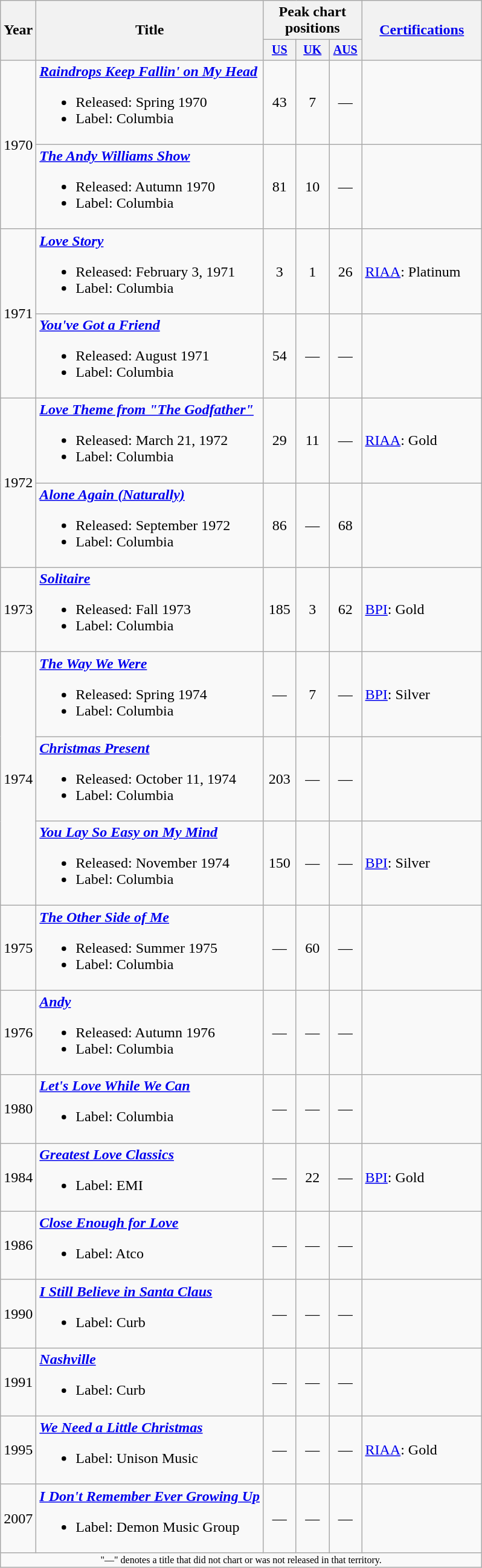<table class="wikitable">
<tr>
<th rowspan="2">Year</th>
<th rowspan="2">Title</th>
<th colspan="3">Peak chart positions</th>
<th rowspan="2" style="width:125px;"><a href='#'>Certifications</a></th>
</tr>
<tr style="font-size:smaller;">
<th width="30"><a href='#'>US</a><br></th>
<th width="30"><a href='#'>UK</a><br></th>
<th width="30"><a href='#'>AUS</a><br></th>
</tr>
<tr>
<td rowspan="2">1970</td>
<td><strong><em><a href='#'>Raindrops Keep Fallin' on My Head</a></em></strong><br><ul><li>Released: Spring 1970</li><li>Label: Columbia</li></ul></td>
<td style="text-align:center;">43</td>
<td style="text-align:center;">7</td>
<td style="text-align:center;">—</td>
<td></td>
</tr>
<tr>
<td><strong><em><a href='#'>The Andy Williams Show</a></em></strong><br><ul><li>Released: Autumn 1970</li><li>Label: Columbia</li></ul></td>
<td style="text-align:center;">81</td>
<td style="text-align:center;">10</td>
<td style="text-align:center;">—</td>
<td></td>
</tr>
<tr>
<td rowspan="2">1971</td>
<td><strong><em><a href='#'>Love Story</a></em></strong><br><ul><li>Released: February 3, 1971</li><li>Label: Columbia</li></ul></td>
<td style="text-align:center;">3</td>
<td style="text-align:center;">1</td>
<td style="text-align:center;">26</td>
<td><a href='#'>RIAA</a>: Platinum</td>
</tr>
<tr>
<td><strong><em><a href='#'>You've Got a Friend</a></em></strong><br><ul><li>Released: August 1971</li><li>Label: Columbia</li></ul></td>
<td style="text-align:center;">54</td>
<td style="text-align:center;">—</td>
<td style="text-align:center;">—</td>
<td></td>
</tr>
<tr>
<td rowspan="2">1972</td>
<td><strong><em><a href='#'>Love Theme from "The Godfather"</a></em></strong><br><ul><li>Released: March 21, 1972</li><li>Label: Columbia</li></ul></td>
<td style="text-align:center;">29</td>
<td style="text-align:center;">11</td>
<td style="text-align:center;">—</td>
<td><a href='#'>RIAA</a>: Gold</td>
</tr>
<tr>
<td><strong><em><a href='#'>Alone Again (Naturally)</a></em></strong><br><ul><li>Released: September 1972</li><li>Label: Columbia</li></ul></td>
<td style="text-align:center;">86</td>
<td style="text-align:center;">—</td>
<td style="text-align:center;">68</td>
<td></td>
</tr>
<tr>
<td>1973</td>
<td><strong><em><a href='#'>Solitaire</a></em></strong><br><ul><li>Released: Fall 1973</li><li>Label: Columbia</li></ul></td>
<td style="text-align:center;">185</td>
<td style="text-align:center;">3</td>
<td style="text-align:center;">62</td>
<td><a href='#'>BPI</a>: Gold</td>
</tr>
<tr>
<td rowspan="3">1974</td>
<td><strong><em><a href='#'>The Way We Were</a></em></strong><br><ul><li>Released: Spring 1974</li><li>Label: Columbia</li></ul></td>
<td style="text-align:center;">—</td>
<td style="text-align:center;">7</td>
<td style="text-align:center;">—</td>
<td><a href='#'>BPI</a>: Silver</td>
</tr>
<tr>
<td><strong><em><a href='#'>Christmas Present</a></em></strong><br><ul><li>Released: October 11, 1974</li><li>Label: Columbia</li></ul></td>
<td style="text-align:center;">203</td>
<td style="text-align:center;">—</td>
<td style="text-align:center;">—</td>
<td></td>
</tr>
<tr>
<td><strong><em><a href='#'>You Lay So Easy on My Mind</a></em></strong><br><ul><li>Released: November 1974</li><li>Label: Columbia</li></ul></td>
<td style="text-align:center;">150</td>
<td style="text-align:center;">—</td>
<td style="text-align:center;">—</td>
<td><a href='#'>BPI</a>: Silver</td>
</tr>
<tr>
<td>1975</td>
<td><strong><em><a href='#'>The Other Side of Me</a></em></strong><br><ul><li>Released: Summer 1975</li><li>Label: Columbia</li></ul></td>
<td style="text-align:center;">—</td>
<td style="text-align:center;">60</td>
<td style="text-align:center;">—</td>
<td></td>
</tr>
<tr>
<td>1976</td>
<td><strong><em><a href='#'>Andy</a></em></strong><br><ul><li>Released: Autumn 1976</li><li>Label: Columbia</li></ul></td>
<td style="text-align:center;">—</td>
<td style="text-align:center;">—</td>
<td style="text-align:center;">—</td>
<td></td>
</tr>
<tr>
<td>1980</td>
<td><strong><em><a href='#'>Let's Love While We Can</a></em></strong><br><ul><li>Label: Columbia</li></ul></td>
<td style="text-align:center;">—</td>
<td style="text-align:center;">—</td>
<td style="text-align:center;">—</td>
<td></td>
</tr>
<tr>
<td>1984</td>
<td><strong><em><a href='#'>Greatest Love Classics</a></em></strong><br><ul><li>Label: EMI</li></ul></td>
<td style="text-align:center;">—</td>
<td style="text-align:center;">22</td>
<td style="text-align:center;">—</td>
<td><a href='#'>BPI</a>: Gold</td>
</tr>
<tr>
<td>1986</td>
<td><strong><em><a href='#'>Close Enough for Love</a></em></strong><br><ul><li>Label: Atco</li></ul></td>
<td style="text-align:center;">—</td>
<td style="text-align:center;">—</td>
<td style="text-align:center;">—</td>
<td></td>
</tr>
<tr>
<td>1990</td>
<td><strong><em><a href='#'>I Still Believe in Santa Claus</a></em></strong><br><ul><li>Label: Curb</li></ul></td>
<td style="text-align:center;">—</td>
<td style="text-align:center;">—</td>
<td style="text-align:center;">—</td>
<td></td>
</tr>
<tr>
<td>1991</td>
<td><strong><em><a href='#'>Nashville</a></em></strong><br><ul><li>Label: Curb</li></ul></td>
<td style="text-align:center;">—</td>
<td style="text-align:center;">—</td>
<td style="text-align:center;">—</td>
<td></td>
</tr>
<tr>
<td>1995</td>
<td><strong><em><a href='#'>We Need a Little Christmas</a></em></strong><br><ul><li>Label: Unison Music</li></ul></td>
<td style="text-align:center;">—</td>
<td style="text-align:center;">—</td>
<td style="text-align:center;">—</td>
<td><a href='#'>RIAA</a>: Gold</td>
</tr>
<tr>
<td>2007</td>
<td><strong><em><a href='#'>I Don't Remember Ever Growing Up</a></em></strong><br><ul><li>Label: Demon Music Group</li></ul></td>
<td style="text-align:center;">—</td>
<td style="text-align:center;">—</td>
<td style="text-align:center;">—</td>
<td></td>
</tr>
<tr>
<td colspan="19" style="text-align:center; font-size:8pt;">"—" denotes a title that did not chart or was not released in that territory.</td>
</tr>
</table>
